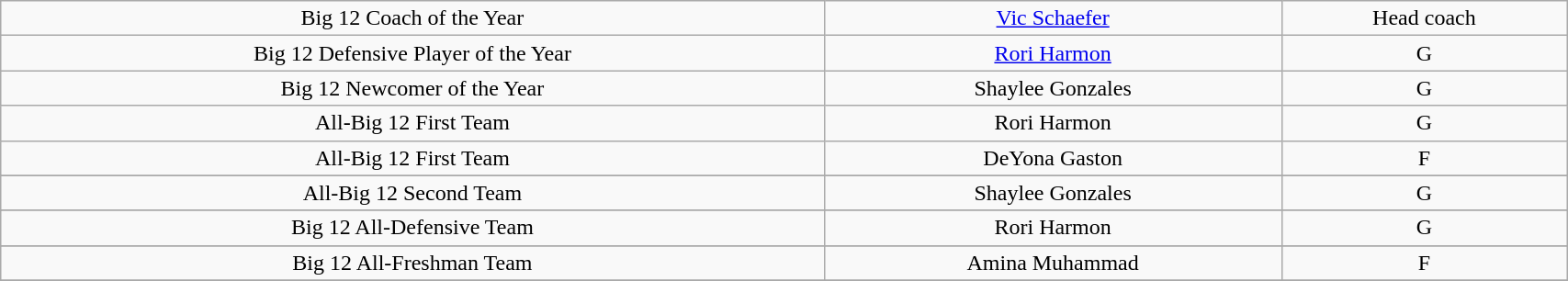<table class="wikitable" style="width: 90%;text-align: center;">
<tr align="center">
<td rowspan="1">Big 12 Coach of the Year</td>
<td><a href='#'>Vic Schaefer</a></td>
<td>Head coach</td>
</tr>
<tr align="center">
<td rowspan="1">Big 12 Defensive Player of the Year</td>
<td><a href='#'>Rori Harmon</a></td>
<td>G</td>
</tr>
<tr align="center">
<td rowspan="1">Big 12 Newcomer of the Year</td>
<td>Shaylee Gonzales</td>
<td>G</td>
</tr>
<tr align="center">
<td rowspan="1">All-Big 12 First Team</td>
<td>Rori Harmon</td>
<td>G</td>
</tr>
<tr align="center">
<td rowspan="1">All-Big 12 First Team</td>
<td>DeYona Gaston</td>
<td>F</td>
</tr>
<tr>
</tr>
<tr align="center">
<td rowspan="1">All-Big 12 Second Team</td>
<td>Shaylee Gonzales</td>
<td>G</td>
</tr>
<tr>
</tr>
<tr align="center">
<td rowspan="1">Big 12 All-Defensive Team</td>
<td>Rori Harmon</td>
<td>G</td>
</tr>
<tr>
</tr>
<tr align="center">
<td rowspan="1">Big 12 All-Freshman Team</td>
<td>Amina Muhammad</td>
<td>F</td>
</tr>
<tr>
</tr>
</table>
